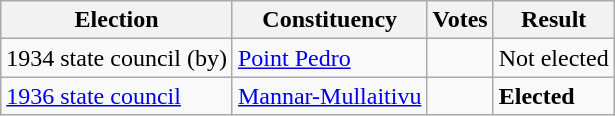<table class="wikitable" style="text-align:left;">
<tr>
<th scope=col>Election</th>
<th scope=col>Constituency</th>
<th scope=col>Votes</th>
<th scope=col>Result</th>
</tr>
<tr>
<td>1934 state council (by)</td>
<td><a href='#'>Point Pedro</a></td>
<td align=right></td>
<td>Not elected</td>
</tr>
<tr>
<td><a href='#'>1936 state council</a></td>
<td><a href='#'>Mannar-Mullaitivu</a></td>
<td align=right></td>
<td><strong>Elected</strong></td>
</tr>
</table>
